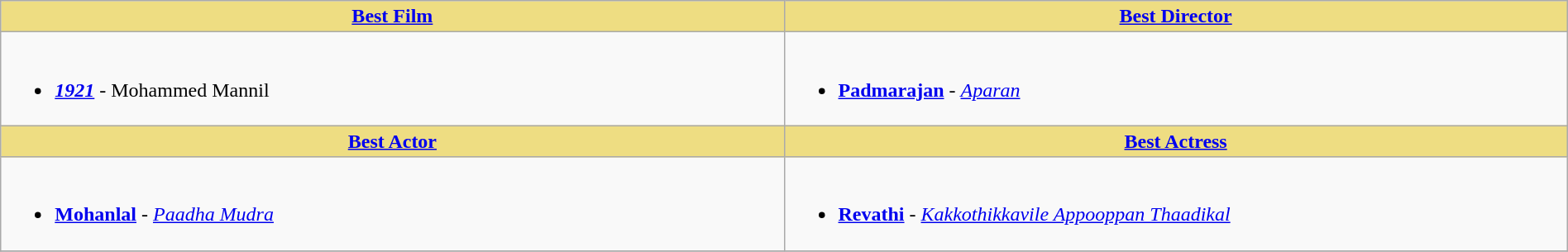<table class="wikitable" width=100% |>
<tr>
<th !  style="background:#eedd82; text-align:center; width:50%;"><a href='#'>Best Film</a></th>
<th !  style="background:#eedd82; text-align:center; width:50%;"><a href='#'>Best Director</a></th>
</tr>
<tr>
<td valign="top"><br><ul><li><strong><em><a href='#'>1921</a></em></strong> - Mohammed Mannil</li></ul></td>
<td valign="top"><br><ul><li><strong><a href='#'>Padmarajan</a></strong> - <em><a href='#'>Aparan</a></em></li></ul></td>
</tr>
<tr>
<th !  style="background:#eedd82; text-align:center; width:50%;"><a href='#'>Best Actor</a></th>
<th !  style="background:#eedd82; text-align:center; width:50%;"><a href='#'>Best Actress</a></th>
</tr>
<tr>
<td valign="top"><br><ul><li><strong><a href='#'>Mohanlal</a></strong> - <em><a href='#'>Paadha Mudra</a></em></li></ul></td>
<td valign="top"><br><ul><li><strong><a href='#'>Revathi</a></strong> - <em><a href='#'>Kakkothikkavile Appooppan Thaadikal</a></em></li></ul></td>
</tr>
<tr>
</tr>
</table>
